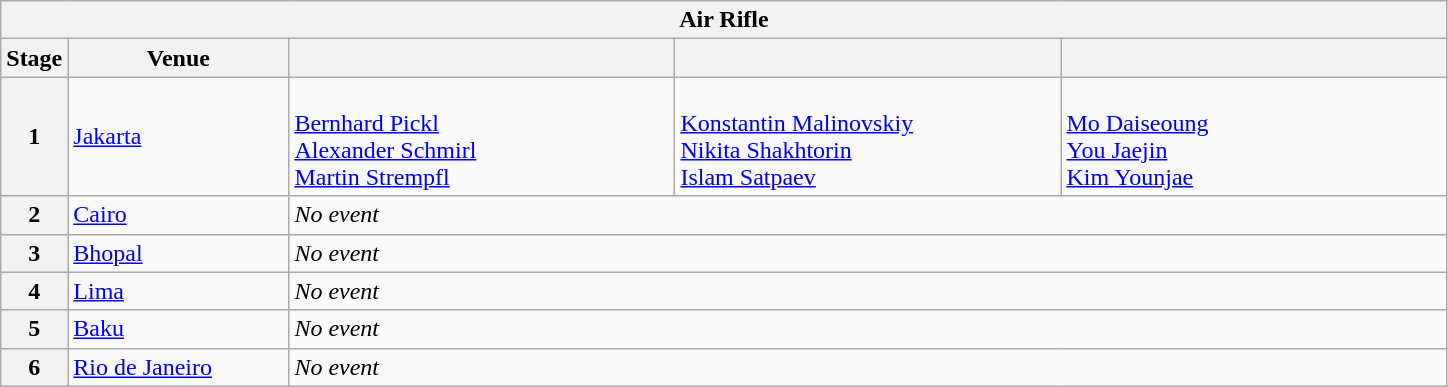<table class="wikitable">
<tr>
<th colspan="5">Air Rifle</th>
</tr>
<tr>
<th>Stage</th>
<th width=140>Venue</th>
<th width=250></th>
<th width=250></th>
<th width=250></th>
</tr>
<tr>
<th>1</th>
<td> <a href='#'>Jakarta</a></td>
<td> <br> <a href='#'>Bernhard Pickl</a> <br> <a href='#'>Alexander Schmirl</a> <br> <a href='#'>Martin Strempfl</a></td>
<td> <br> <a href='#'>Konstantin Malinovskiy</a> <br> <a href='#'>Nikita Shakhtorin</a> <br> <a href='#'>Islam Satpaev</a></td>
<td> <br> <a href='#'>Mo Daiseoung</a> <br> <a href='#'>You Jaejin</a> <br> <a href='#'>Kim Younjae</a></td>
</tr>
<tr>
<th>2</th>
<td> <a href='#'>Cairo</a></td>
<td colspan="3"><em>No event</em></td>
</tr>
<tr>
<th>3</th>
<td> <a href='#'>Bhopal</a></td>
<td colspan="3"><em>No event</em></td>
</tr>
<tr>
<th>4</th>
<td> <a href='#'>Lima</a></td>
<td colspan="3"><em>No event</em></td>
</tr>
<tr>
<th>5</th>
<td> <a href='#'>Baku</a></td>
<td colspan="3"><em>No event</em></td>
</tr>
<tr>
<th>6</th>
<td> <a href='#'>Rio de Janeiro</a></td>
<td colspan="3"><em>No event</em></td>
</tr>
</table>
